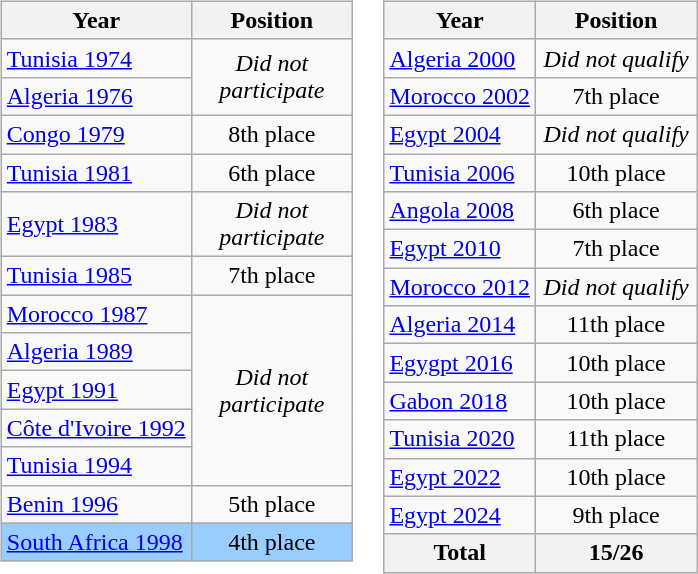<table>
<tr>
<td valign="top" width=0%><br><table class="wikitable">
<tr>
<th>Year</th>
<th width="100">Position</th>
</tr>
<tr>
<td><a href='#'>Tunisia 1974</a></td>
<td align=center rowspan=2 colspan=2><em>Did not participate</em></td>
</tr>
<tr>
<td><a href='#'>Algeria 1976</a></td>
</tr>
<tr>
<td><a href='#'>Congo 1979</a></td>
<td align=center>8th place</td>
</tr>
<tr>
<td><a href='#'>Tunisia 1981</a></td>
<td align=center>6th place</td>
</tr>
<tr>
<td><a href='#'>Egypt 1983</a></td>
<td align=center colspan=2><em>Did not participate</em></td>
</tr>
<tr>
<td><a href='#'>Tunisia 1985</a></td>
<td align=center>7th place</td>
</tr>
<tr>
<td><a href='#'>Morocco 1987</a></td>
<td align=center rowspan=5 colspan=2><em>Did not participate</em></td>
</tr>
<tr>
<td><a href='#'>Algeria 1989</a></td>
</tr>
<tr>
<td><a href='#'>Egypt 1991</a></td>
</tr>
<tr>
<td><a href='#'>Côte d'Ivoire 1992</a></td>
</tr>
<tr>
<td><a href='#'>Tunisia 1994</a></td>
</tr>
<tr>
<td><a href='#'>Benin 1996</a></td>
<td align=center>5th place</td>
</tr>
<tr bgcolor=9acdff>
<td><a href='#'>South Africa 1998</a></td>
<td align=center>4th place</td>
</tr>
</table>
</td>
<td valign="top" width=0%><br><table class="wikitable">
<tr>
<th>Year</th>
<th width="100">Position</th>
</tr>
<tr>
<td><a href='#'>Algeria 2000</a></td>
<td align=center><em>Did not qualify</em></td>
</tr>
<tr>
<td><a href='#'>Morocco 2002</a></td>
<td align=center>7th place</td>
</tr>
<tr>
<td><a href='#'>Egypt 2004</a></td>
<td align=center><em>Did not qualify</em></td>
</tr>
<tr>
<td><a href='#'>Tunisia 2006</a></td>
<td align=center>10th place</td>
</tr>
<tr>
<td><a href='#'>Angola 2008</a></td>
<td align=center>6th place</td>
</tr>
<tr>
<td><a href='#'>Egypt 2010</a></td>
<td align=center>7th place</td>
</tr>
<tr>
<td><a href='#'>Morocco 2012</a></td>
<td align=center><em>Did not qualify</em></td>
</tr>
<tr>
<td><a href='#'>Algeria 2014</a></td>
<td align=center>11th place</td>
</tr>
<tr>
<td><a href='#'>Egygpt 2016</a></td>
<td align=center>10th place</td>
</tr>
<tr>
<td><a href='#'>Gabon 2018</a></td>
<td align=center>10th place</td>
</tr>
<tr>
<td><a href='#'>Tunisia 2020</a></td>
<td align=center>11th place</td>
</tr>
<tr>
<td><a href='#'>Egypt 2022</a></td>
<td align=center>10th place</td>
</tr>
<tr>
<td><a href='#'>Egypt 2024</a></td>
<td align=center>9th place</td>
</tr>
<tr>
<th align="center">Total</th>
<th align="center">15/26</th>
</tr>
</table>
</td>
</tr>
</table>
